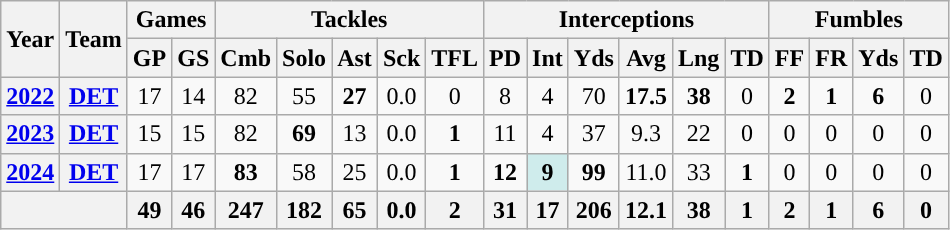<table class="wikitable" style="text-align:center;">
<tr>
<th rowspan="2">Year</th>
<th rowspan="2">Team</th>
<th colspan="2">Games</th>
<th colspan="5">Tackles</th>
<th colspan="6">Interceptions</th>
<th colspan="4">Fumbles</th>
</tr>
<tr>
<th>GP</th>
<th>GS</th>
<th>Cmb</th>
<th>Solo</th>
<th>Ast</th>
<th>Sck</th>
<th>TFL</th>
<th>PD</th>
<th>Int</th>
<th>Yds</th>
<th>Avg</th>
<th>Lng</th>
<th>TD</th>
<th>FF</th>
<th>FR</th>
<th>Yds</th>
<th>TD</th>
</tr>
<tr>
<th><a href='#'>2022</a></th>
<th><a href='#'>DET</a></th>
<td>17</td>
<td>14</td>
<td>82</td>
<td>55</td>
<td><strong>27</strong></td>
<td>0.0</td>
<td>0</td>
<td>8</td>
<td>4</td>
<td>70</td>
<td><strong>17.5</strong></td>
<td><strong>38</strong></td>
<td>0</td>
<td><strong>2</strong></td>
<td><strong>1</strong></td>
<td><strong>6</strong></td>
<td>0</td>
</tr>
<tr>
<th><a href='#'>2023</a></th>
<th><a href='#'>DET</a></th>
<td>15</td>
<td>15</td>
<td>82</td>
<td><strong>69</strong></td>
<td>13</td>
<td>0.0</td>
<td><strong>1</strong></td>
<td>11</td>
<td>4</td>
<td>37</td>
<td>9.3</td>
<td>22</td>
<td>0</td>
<td>0</td>
<td>0</td>
<td>0</td>
<td>0</td>
</tr>
<tr>
<th><a href='#'>2024</a></th>
<th><a href='#'>DET</a></th>
<td>17</td>
<td>17</td>
<td><strong>83</strong></td>
<td>58</td>
<td>25</td>
<td>0.0</td>
<td><strong>1</strong></td>
<td><strong>12</strong></td>
<td style="background:#cfecec;"><strong>9</strong></td>
<td><strong>99</strong></td>
<td>11.0</td>
<td>33</td>
<td><strong>1</strong></td>
<td>0</td>
<td>0</td>
<td>0</td>
<td>0</td>
</tr>
<tr>
<th colspan="2"></th>
<th>49</th>
<th>46</th>
<th>247</th>
<th>182</th>
<th>65</th>
<th>0.0</th>
<th>2</th>
<th>31</th>
<th>17</th>
<th>206</th>
<th>12.1</th>
<th>38</th>
<th>1</th>
<th>2</th>
<th>1</th>
<th>6</th>
<th>0</th>
</tr>
</table>
